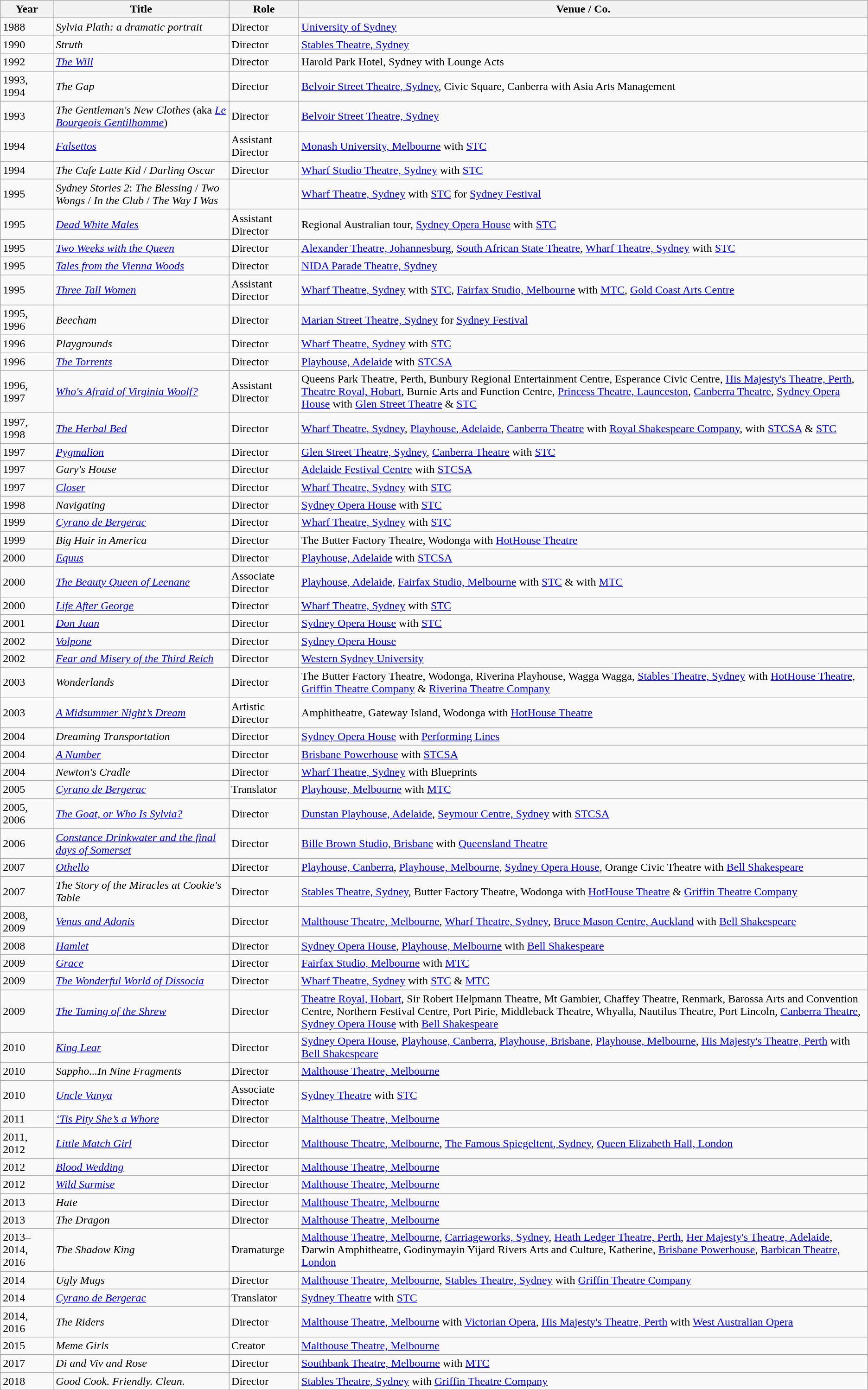<table class=wikitable>
<tr>
<th>Year</th>
<th>Title</th>
<th>Role</th>
<th>Venue / Co.</th>
</tr>
<tr>
<td>1988</td>
<td><em>Sylvia Plath: a dramatic portrait</em></td>
<td>Director</td>
<td><a href='#'>University of Sydney</a></td>
</tr>
<tr>
<td>1990</td>
<td><em>Struth</em></td>
<td>Director</td>
<td><a href='#'>Stables Theatre, Sydney</a></td>
</tr>
<tr>
<td>1992</td>
<td><em><a href='#'>The Will</a></em></td>
<td>Director</td>
<td>Harold Park Hotel, Sydney with Lounge Acts</td>
</tr>
<tr>
<td>1993, 1994</td>
<td><em>The Gap</em></td>
<td>Director</td>
<td><a href='#'>Belvoir Street Theatre, Sydney</a>, Civic Square, Canberra with Asia Arts Management</td>
</tr>
<tr>
<td>1993</td>
<td><em>The Gentleman's New Clothes</em> (aka <em><a href='#'>Le Bourgeois Gentilhomme</a></em>)</td>
<td>Director</td>
<td><a href='#'>Belvoir Street Theatre, Sydney</a></td>
</tr>
<tr>
<td>1994</td>
<td><em><a href='#'>Falsettos</a></em></td>
<td>Assistant Director</td>
<td><a href='#'>Monash University, Melbourne</a> with <a href='#'>STC</a></td>
</tr>
<tr>
<td>1994</td>
<td><em>The Cafe Latte Kid</em> / <em>Darling Oscar</em></td>
<td>Director</td>
<td><a href='#'>Wharf Studio Theatre, Sydney</a> with <a href='#'>STC</a></td>
</tr>
<tr>
<td>1995</td>
<td><em>Sydney Stories 2</em>: <em>The Blessing</em> / <em>Two Wongs</em> / <em>In the Club</em> / <em>The Way I Was</em></td>
<td></td>
<td><a href='#'>Wharf Theatre, Sydney</a> with <a href='#'>STC</a> for <a href='#'>Sydney Festival</a></td>
</tr>
<tr>
<td>1995</td>
<td><em><a href='#'>Dead White Males</a></em></td>
<td>Assistant Director</td>
<td>Regional Australian tour, <a href='#'>Sydney Opera House</a> with <a href='#'>STC</a></td>
</tr>
<tr>
<td>1995</td>
<td><em><a href='#'>Two Weeks with the Queen</a></em></td>
<td>Director</td>
<td><a href='#'>Alexander Theatre, Johannesburg</a>, <a href='#'>South African State Theatre</a>, <a href='#'>Wharf Theatre, Sydney</a> with <a href='#'>STC</a></td>
</tr>
<tr>
<td>1995</td>
<td><em><a href='#'>Tales from the Vienna Woods</a></em></td>
<td>Director</td>
<td><a href='#'>NIDA Parade Theatre, Sydney</a></td>
</tr>
<tr>
<td>1995</td>
<td><em><a href='#'>Three Tall Women</a></em></td>
<td>Assistant Director</td>
<td><a href='#'>Wharf Theatre, Sydney</a> with <a href='#'>STC</a>, <a href='#'>Fairfax Studio, Melbourne</a> with <a href='#'>MTC</a>, <a href='#'>Gold Coast Arts Centre</a></td>
</tr>
<tr>
<td>1995, 1996</td>
<td><em>Beecham</em></td>
<td>Director</td>
<td><a href='#'>Marian Street Theatre, Sydney</a> for <a href='#'>Sydney Festival</a></td>
</tr>
<tr>
<td>1996</td>
<td><em>Playgrounds</em></td>
<td>Director</td>
<td><a href='#'>Wharf Theatre, Sydney</a> with <a href='#'>STC</a></td>
</tr>
<tr>
<td>1996</td>
<td><em><a href='#'>The Torrents</a></em></td>
<td>Director</td>
<td><a href='#'>Playhouse, Adelaide</a> with <a href='#'>STCSA</a></td>
</tr>
<tr>
<td>1996, 1997</td>
<td><em><a href='#'>Who's Afraid of Virginia Woolf?</a></em></td>
<td>Assistant Director</td>
<td>Queens Park Theatre, Perth, Bunbury Regional Entertainment Centre, Esperance Civic Centre, <a href='#'>His Majesty's Theatre, Perth</a>, <a href='#'>Theatre Royal, Hobart</a>, Burnie Arts and Function Centre, <a href='#'>Princess Theatre, Launceston</a>, <a href='#'>Canberra Theatre</a>, <a href='#'>Sydney Opera House</a> with <a href='#'>Glen Street Theatre</a> & <a href='#'>STC</a></td>
</tr>
<tr>
<td>1997, 1998</td>
<td><em><a href='#'>The Herbal Bed</a></em></td>
<td>Director</td>
<td><a href='#'>Wharf Theatre, Sydney</a>, <a href='#'>Playhouse, Adelaide</a>, <a href='#'>Canberra Theatre</a> with <a href='#'>Royal Shakespeare Company</a>, with <a href='#'>STCSA</a> & <a href='#'>STC</a></td>
</tr>
<tr>
<td>1997</td>
<td><em><a href='#'>Pygmalion</a></em></td>
<td>Director</td>
<td><a href='#'>Glen Street Theatre, Sydney</a>, <a href='#'>Canberra Theatre</a> with <a href='#'>STC</a></td>
</tr>
<tr>
<td>1997</td>
<td><em>Gary's House</em></td>
<td>Director</td>
<td><a href='#'>Adelaide Festival Centre</a> with <a href='#'>STCSA</a></td>
</tr>
<tr>
<td>1997</td>
<td><em><a href='#'>Closer</a></em></td>
<td>Director</td>
<td><a href='#'>Wharf Theatre, Sydney</a> with <a href='#'>STC</a></td>
</tr>
<tr>
<td>1998</td>
<td><em>Navigating</em></td>
<td>Director</td>
<td><a href='#'>Sydney Opera House</a> with <a href='#'>STC</a></td>
</tr>
<tr>
<td>1999</td>
<td><em><a href='#'>Cyrano de Bergerac</a></em></td>
<td>Director</td>
<td><a href='#'>Wharf Theatre, Sydney</a> with <a href='#'>STC</a></td>
</tr>
<tr>
<td>1999</td>
<td><em>Big Hair in America</em></td>
<td>Director</td>
<td>The Butter Factory Theatre, Wodonga with <a href='#'>HotHouse Theatre</a></td>
</tr>
<tr>
<td>2000</td>
<td><em><a href='#'>Equus</a></em></td>
<td>Director</td>
<td><a href='#'>Playhouse, Adelaide</a> with <a href='#'>STCSA</a></td>
</tr>
<tr>
<td>2000</td>
<td><em><a href='#'>The Beauty Queen of Leenane</a></em></td>
<td>Associate Director</td>
<td><a href='#'>Playhouse, Adelaide</a>, <a href='#'>Fairfax Studio, Melbourne</a> with <a href='#'>STC</a> & with <a href='#'>MTC</a></td>
</tr>
<tr>
<td>2000</td>
<td><em><a href='#'>Life After George</a></em></td>
<td>Director</td>
<td><a href='#'>Wharf Theatre, Sydney</a> with <a href='#'>STC</a></td>
</tr>
<tr>
<td>2001</td>
<td><em><a href='#'>Don Juan</a></em></td>
<td>Director</td>
<td><a href='#'>Sydney Opera House</a> with <a href='#'>STC</a></td>
</tr>
<tr>
<td>2002</td>
<td><em><a href='#'>Volpone</a></em></td>
<td>Director</td>
<td><a href='#'>Sydney Opera House</a></td>
</tr>
<tr>
<td>2002</td>
<td><em><a href='#'>Fear and Misery of the Third Reich</a></em></td>
<td>Director</td>
<td><a href='#'>Western Sydney University</a></td>
</tr>
<tr>
<td>2003</td>
<td><em>Wonderlands</em></td>
<td>Director</td>
<td>The Butter Factory Theatre, Wodonga, Riverina Playhouse, Wagga Wagga, <a href='#'>Stables Theatre, Sydney</a> with <a href='#'>HotHouse Theatre</a>, <a href='#'>Griffin Theatre Company</a> & <a href='#'>Riverina Theatre Company</a></td>
</tr>
<tr>
<td>2003</td>
<td><em><a href='#'>A Midsummer Night’s Dream</a></em></td>
<td>Artistic Director</td>
<td>Amphitheatre, Gateway Island, Wodonga with <a href='#'>HotHouse Theatre</a></td>
</tr>
<tr>
<td>2004</td>
<td><em>Dreaming Transportation</em></td>
<td>Director</td>
<td><a href='#'>Sydney Opera House</a> with <a href='#'>Performing Lines</a></td>
</tr>
<tr>
<td>2004</td>
<td><em><a href='#'>A Number</a></em></td>
<td>Director</td>
<td><a href='#'>Brisbane Powerhouse</a> with <a href='#'>STCSA</a></td>
</tr>
<tr>
<td>2004</td>
<td><em>Newton's Cradle</em></td>
<td>Director</td>
<td><a href='#'>Wharf Theatre, Sydney</a> with Blueprints</td>
</tr>
<tr>
<td>2005</td>
<td><em><a href='#'>Cyrano de Bergerac</a></em></td>
<td>Translator</td>
<td><a href='#'>Playhouse, Melbourne</a> with <a href='#'>MTC</a></td>
</tr>
<tr>
<td>2005, 2006</td>
<td><em><a href='#'>The Goat, or Who Is Sylvia?</a></em></td>
<td>Director</td>
<td><a href='#'>Dunstan Playhouse, Adelaide</a>, <a href='#'>Seymour Centre, Sydney</a> with <a href='#'>STCSA</a></td>
</tr>
<tr>
<td>2006</td>
<td><em><a href='#'>Constance Drinkwater and the final days of Somerset</a></em></td>
<td>Director</td>
<td><a href='#'>Bille Brown Studio, Brisbane</a> with <a href='#'>Queensland Theatre</a></td>
</tr>
<tr>
<td>2007</td>
<td><em><a href='#'>Othello</a></em></td>
<td>Director</td>
<td><a href='#'>Playhouse, Canberra</a>, <a href='#'>Playhouse, Melbourne</a>, <a href='#'>Sydney Opera House</a>, Orange Civic Theatre with <a href='#'>Bell Shakespeare</a></td>
</tr>
<tr>
<td>2007</td>
<td><em>The Story of the Miracles at Cookie's Table</em></td>
<td>Director</td>
<td><a href='#'>Stables Theatre, Sydney</a>, Butter Factory Theatre, Wodonga with <a href='#'>HotHouse Theatre</a> & <a href='#'>Griffin Theatre Company</a></td>
</tr>
<tr>
<td>2008, 2009</td>
<td><em><a href='#'>Venus and Adonis</a></em></td>
<td>Director</td>
<td><a href='#'>Malthouse Theatre, Melbourne</a>, <a href='#'>Wharf Theatre, Sydney</a>, <a href='#'>Bruce Mason Centre, Auckland</a> with <a href='#'>Bell Shakespeare</a></td>
</tr>
<tr>
<td>2008</td>
<td><em><a href='#'>Hamlet</a></em></td>
<td>Director</td>
<td><a href='#'>Sydney Opera House</a>, <a href='#'>Playhouse, Melbourne</a> with <a href='#'>Bell Shakespeare</a></td>
</tr>
<tr>
<td>2009</td>
<td><em><a href='#'>Grace</a></em></td>
<td>Director</td>
<td><a href='#'>Fairfax Studio, Melbourne</a> with <a href='#'>MTC</a></td>
</tr>
<tr>
<td>2009</td>
<td><em><a href='#'>The Wonderful World of Dissocia</a></em></td>
<td>Director</td>
<td><a href='#'>Wharf Theatre, Sydney</a> with <a href='#'>STC</a> & <a href='#'>MTC</a></td>
</tr>
<tr>
<td>2009</td>
<td><em><a href='#'>The Taming of the Shrew</a></em></td>
<td>Director</td>
<td><a href='#'>Theatre Royal, Hobart</a>, Sir Robert Helpmann Theatre, Mt Gambier, Chaffey Theatre, Renmark, Barossa Arts and Convention Centre, Northern Festival Centre, Port Pirie, Middleback Theatre, Whyalla, Nautilus Theatre, Port Lincoln, <a href='#'>Canberra Theatre</a>, <a href='#'>Sydney Opera House</a> with <a href='#'>Bell Shakespeare</a></td>
</tr>
<tr>
<td>2010</td>
<td><em><a href='#'>King Lear</a></em></td>
<td>Director</td>
<td><a href='#'>Sydney Opera House</a>, <a href='#'>Playhouse, Canberra</a>, <a href='#'>Playhouse, Brisbane</a>, <a href='#'>Playhouse, Melbourne</a>, <a href='#'>His Majesty's Theatre, Perth</a> with <a href='#'>Bell Shakespeare</a></td>
</tr>
<tr>
<td>2010</td>
<td><em>Sappho...In Nine Fragments</em></td>
<td>Director</td>
<td><a href='#'>Malthouse Theatre, Melbourne</a></td>
</tr>
<tr>
<td>2010</td>
<td><em><a href='#'>Uncle Vanya</a></em></td>
<td>Associate Director</td>
<td><a href='#'>Sydney Theatre</a> with <a href='#'>STC</a></td>
</tr>
<tr>
<td>2011</td>
<td><em><a href='#'>‘Tis Pity She’s a Whore</a></em></td>
<td>Director</td>
<td><a href='#'>Malthouse Theatre, Melbourne</a></td>
</tr>
<tr>
<td>2011, 2012</td>
<td><em><a href='#'>Little Match Girl</a></em></td>
<td>Director</td>
<td><a href='#'>Malthouse Theatre, Melbourne</a>, <a href='#'>The Famous Spiegeltent, Sydney</a>, <a href='#'>Queen Elizabeth Hall, London</a></td>
</tr>
<tr>
<td>2012</td>
<td><em><a href='#'>Blood Wedding</a></em></td>
<td>Director</td>
<td><a href='#'>Malthouse Theatre, Melbourne</a></td>
</tr>
<tr>
<td>2012</td>
<td><em><a href='#'>Wild Surmise</a></em></td>
<td>Director</td>
<td><a href='#'>Malthouse Theatre, Melbourne</a></td>
</tr>
<tr>
<td>2013</td>
<td><em>Hate</em></td>
<td>Director</td>
<td><a href='#'>Malthouse Theatre, Melbourne</a></td>
</tr>
<tr>
<td>2013</td>
<td><em>The Dragon</em></td>
<td>Director</td>
<td><a href='#'>Malthouse Theatre, Melbourne</a></td>
</tr>
<tr>
<td>2013–2014, 2016</td>
<td><em>The Shadow King</em></td>
<td>Dramaturge</td>
<td><a href='#'>Malthouse Theatre, Melbourne</a>, <a href='#'>Carriageworks, Sydney</a>, <a href='#'>Heath Ledger Theatre, Perth</a>, <a href='#'>Her Majesty's Theatre, Adelaide</a>, Darwin Amphitheatre, Godinymayin Yijard Rivers Arts and Culture, Katherine, <a href='#'>Brisbane Powerhouse</a>, <a href='#'>Barbican Theatre, London</a></td>
</tr>
<tr>
<td>2014</td>
<td><em>Ugly Mugs</em></td>
<td>Director</td>
<td><a href='#'>Malthouse Theatre, Melbourne</a>, <a href='#'>Stables Theatre, Sydney</a> with <a href='#'>Griffin Theatre Company</a></td>
</tr>
<tr>
<td>2014</td>
<td><em><a href='#'>Cyrano de Bergerac</a></em></td>
<td>Translator</td>
<td><a href='#'>Sydney Theatre</a> with <a href='#'>STC</a></td>
</tr>
<tr>
<td>2014, 2016</td>
<td><em>The Riders</em></td>
<td>Director</td>
<td><a href='#'>Malthouse Theatre, Melbourne</a> with <a href='#'>Victorian Opera</a>, <a href='#'>His Majesty's Theatre, Perth</a> with <a href='#'>West Australian Opera</a></td>
</tr>
<tr>
<td>2015</td>
<td><em>Meme Girls</em></td>
<td>Creator</td>
<td><a href='#'>Malthouse Theatre, Melbourne</a></td>
</tr>
<tr>
<td>2017</td>
<td><em>Di and Viv and Rose</em></td>
<td>Director</td>
<td><a href='#'>Southbank Theatre, Melbourne</a> with <a href='#'>MTC</a></td>
</tr>
<tr>
<td>2018</td>
<td><em>Good Cook. Friendly. Clean.</em></td>
<td>Director</td>
<td><a href='#'>Stables Theatre, Sydney</a> with <a href='#'>Griffin Theatre Company</a></td>
</tr>
</table>
